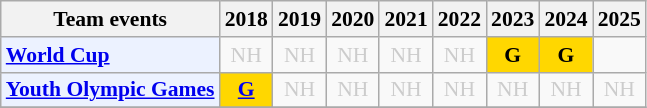<table class="wikitable" style="font-size: 90%; text-align:center">
<tr>
<th>Team events</th>
<th>2018</th>
<th>2019</th>
<th>2020</th>
<th>2021</th>
<th>2022</th>
<th>2023</th>
<th>2024</th>
<th>2025</th>
</tr>
<tr>
<td bgcolor="#ECF2FF"; align="left"><strong><a href='#'>World Cup</a></strong></td>
<td style=color:#ccc>NH</td>
<td style=color:#ccc>NH</td>
<td style=color:#ccc>NH</td>
<td style=color:#ccc>NH</td>
<td style=color:#ccc>NH</td>
<td bgcolor=gold><strong>G</strong></td>
<td bgcolor=gold><strong>G</strong></td>
<td></td>
</tr>
<tr>
<td bgcolor="#ECF2FF"; align="left"><strong><a href='#'>Youth Olympic Games</a></strong></td>
<td bgcolor=gold><strong><a href='#'>G</a></strong></td>
<td style=color:#ccc>NH</td>
<td style=color:#ccc>NH</td>
<td style=color:#ccc>NH</td>
<td style=color:#ccc>NH</td>
<td style=color:#ccc>NH</td>
<td style=color:#ccc>NH</td>
<td style=color:#ccc>NH</td>
</tr>
<tr>
</tr>
</table>
